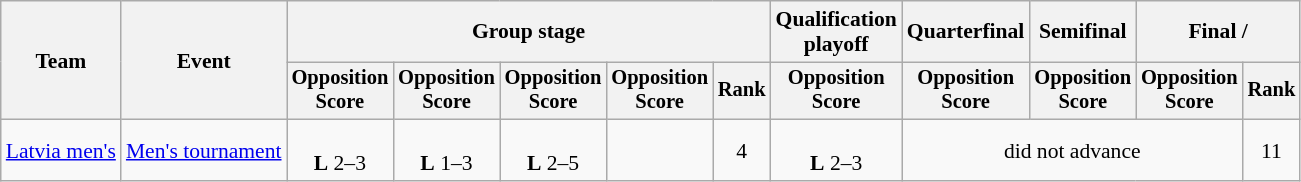<table class="wikitable" style="font-size:90%">
<tr>
<th rowspan=2>Team</th>
<th rowspan=2>Event</th>
<th colspan=5>Group stage</th>
<th>Qualification<br>playoff</th>
<th>Quarterfinal</th>
<th>Semifinal</th>
<th colspan=2>Final / </th>
</tr>
<tr style="font-size:95%">
<th>Opposition<br>Score</th>
<th>Opposition<br>Score</th>
<th>Opposition<br>Score</th>
<th>Opposition<br>Score</th>
<th>Rank</th>
<th>Opposition<br>Score</th>
<th>Opposition<br>Score</th>
<th>Opposition<br>Score</th>
<th>Opposition<br>Score</th>
<th>Rank</th>
</tr>
<tr align=center>
<td align=left><a href='#'>Latvia men's</a></td>
<td align=left><a href='#'>Men's tournament</a></td>
<td><br><strong>L</strong> 2–3</td>
<td><br><strong>L</strong> 1–3</td>
<td><br><strong>L</strong> 2–5</td>
<td></td>
<td>4</td>
<td><br><strong>L</strong> 2–3</td>
<td colspan=3>did not advance</td>
<td>11</td>
</tr>
</table>
